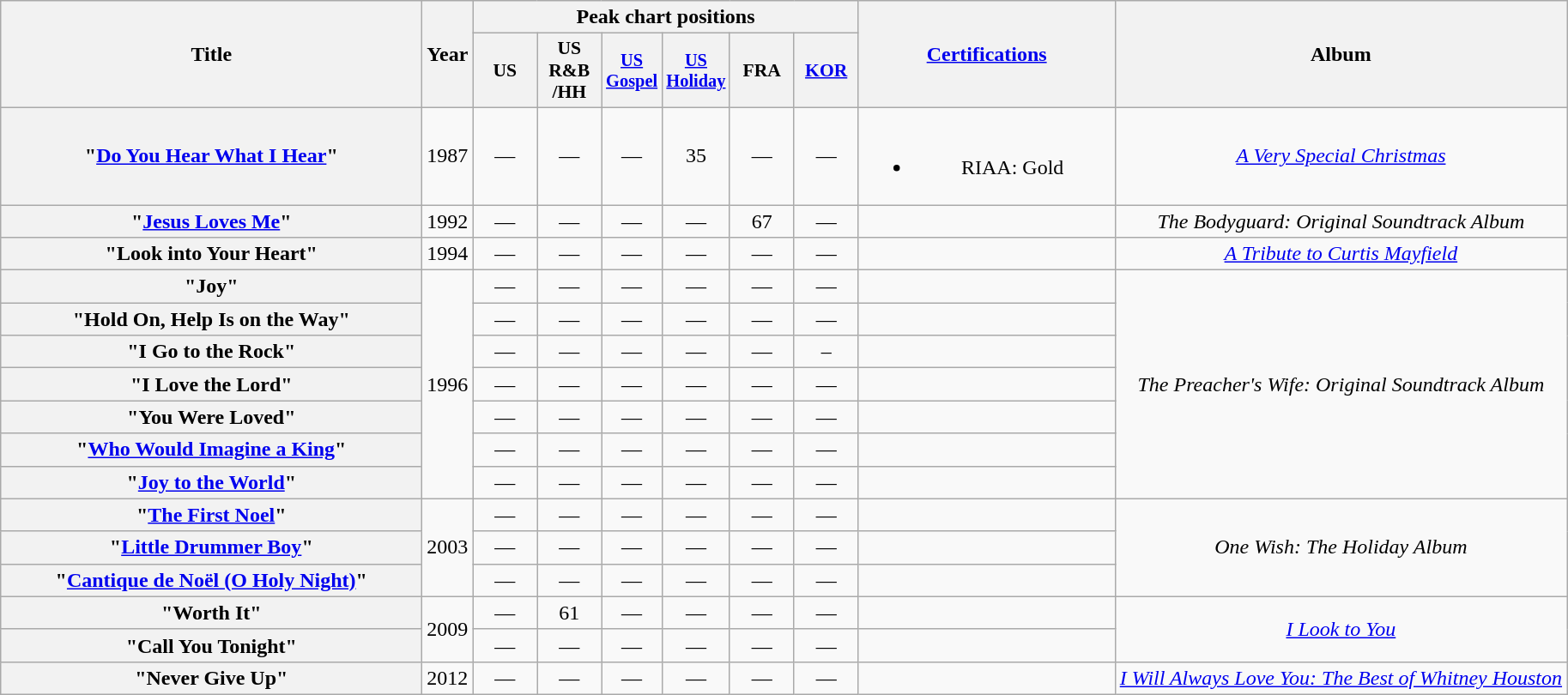<table class="wikitable plainrowheaders" style="text-align:center;">
<tr>
<th scope="col" rowspan=2 style="width:20em;">Title</th>
<th scope="col" rowspan=2>Year</th>
<th colspan="6" scope="col">Peak chart positions</th>
<th scope="col" rowspan="2" style="width:12em;"><a href='#'>Certifications</a></th>
<th scope="col" rowspan=2>Album</th>
</tr>
<tr>
<th scope="col" style="width:3em; font-size:90%;">US<br></th>
<th scope="col" style="width:3em; font-size:90%;">US R&B<br>/HH<br></th>
<th scope="col" style="width:3em;font-size:85%;"><a href='#'>US<br>Gospel</a><br></th>
<th scope="col" style="width:3em;font-size:85%;"><a href='#'>US<br>Holiday</a><br></th>
<th scope="col" style="width:3em; font-size:90%;">FRA<br></th>
<th scope="col" style="width:3em; font-size:90%;"><a href='#'>KOR</a><br></th>
</tr>
<tr>
<th scope="row">"<a href='#'>Do You Hear What I Hear</a>"</th>
<td>1987</td>
<td>—</td>
<td>—</td>
<td>—</td>
<td>35</td>
<td>—</td>
<td>—</td>
<td><br><ul><li>RIAA: Gold</li></ul></td>
<td><em><a href='#'>A Very Special Christmas</a></em></td>
</tr>
<tr>
<th scope="row">"<a href='#'>Jesus Loves Me</a>"</th>
<td>1992</td>
<td>—</td>
<td>—</td>
<td>—</td>
<td>—</td>
<td>67</td>
<td>—</td>
<td></td>
<td><em>The Bodyguard: Original Soundtrack Album</em></td>
</tr>
<tr>
<th scope="row">"Look into Your Heart"</th>
<td>1994</td>
<td>—</td>
<td>—</td>
<td>—</td>
<td>—</td>
<td>—</td>
<td>—</td>
<td></td>
<td><em><a href='#'>A Tribute to Curtis Mayfield</a></em></td>
</tr>
<tr>
<th scope="row">"Joy"</th>
<td rowspan="7">1996</td>
<td>—</td>
<td>—</td>
<td>—</td>
<td>—</td>
<td>—</td>
<td>—</td>
<td></td>
<td rowspan="7"><em>The Preacher's Wife: Original Soundtrack Album</em></td>
</tr>
<tr>
<th scope="row">"Hold On, Help Is on the Way"</th>
<td>—</td>
<td>—</td>
<td>—</td>
<td>—</td>
<td>—</td>
<td>—</td>
<td></td>
</tr>
<tr>
<th scope="row">"I Go to the Rock"</th>
<td>—</td>
<td>—</td>
<td>—</td>
<td>—</td>
<td>—</td>
<td>–</td>
<td></td>
</tr>
<tr>
<th scope="row">"I Love the Lord"</th>
<td>—</td>
<td>—</td>
<td>—</td>
<td>—</td>
<td>—</td>
<td>—</td>
<td></td>
</tr>
<tr>
<th scope="row">"You Were Loved"</th>
<td>—</td>
<td>—</td>
<td>—</td>
<td>—</td>
<td>—</td>
<td>—</td>
<td></td>
</tr>
<tr>
<th scope="row">"<a href='#'>Who Would Imagine a King</a>"</th>
<td>—</td>
<td>—</td>
<td>—</td>
<td>—</td>
<td>—</td>
<td>—</td>
<td></td>
</tr>
<tr>
<th scope="row">"<a href='#'>Joy to the World</a>"</th>
<td>—</td>
<td>—</td>
<td>—</td>
<td>—</td>
<td>—</td>
<td>—</td>
<td></td>
</tr>
<tr>
<th scope="row">"<a href='#'>The First Noel</a>"</th>
<td rowspan="3">2003</td>
<td>—</td>
<td>—</td>
<td>—</td>
<td>—</td>
<td>—</td>
<td>—</td>
<td></td>
<td rowspan="3"><em>One Wish: The Holiday Album</em></td>
</tr>
<tr>
<th scope="row">"<a href='#'>Little Drummer Boy</a>"</th>
<td>—</td>
<td>—</td>
<td>—</td>
<td>—</td>
<td>—</td>
<td>—</td>
<td></td>
</tr>
<tr>
<th scope="row">"<a href='#'>Cantique de Noël (O Holy Night)</a>"</th>
<td>—</td>
<td>—</td>
<td>—</td>
<td>—</td>
<td>—</td>
<td>—</td>
<td></td>
</tr>
<tr>
<th scope="row">"Worth It"</th>
<td rowspan="2">2009</td>
<td>—</td>
<td>61</td>
<td>—</td>
<td>—</td>
<td>—</td>
<td>—</td>
<td></td>
<td rowspan="2"><em><a href='#'>I Look to You</a></em></td>
</tr>
<tr>
<th scope="row">"Call You Tonight"</th>
<td>—</td>
<td>—</td>
<td>—</td>
<td>—</td>
<td>—</td>
<td>—</td>
<td></td>
</tr>
<tr>
<th scope="row">"Never Give Up"</th>
<td>2012</td>
<td>—</td>
<td>—</td>
<td>—</td>
<td>—</td>
<td>—</td>
<td>—</td>
<td></td>
<td><em><a href='#'>I Will Always Love You: The Best of Whitney Houston</a></em></td>
</tr>
</table>
